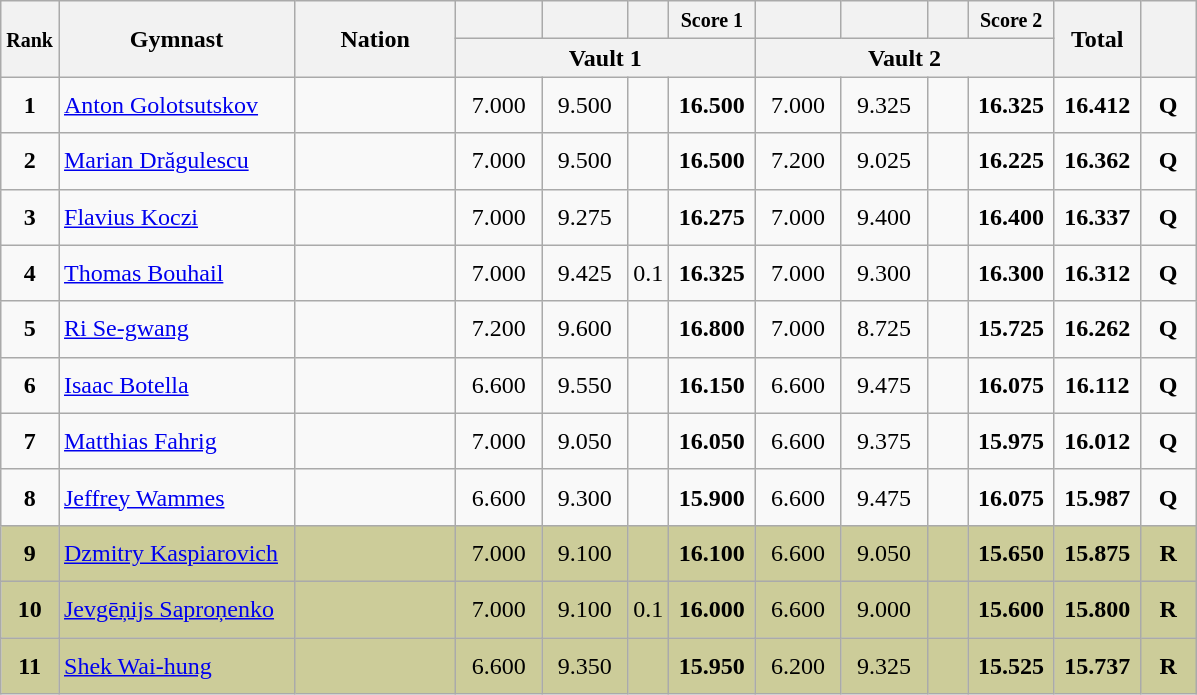<table class="wikitable sortable" style="text-align:center;">
<tr>
<th rowspan=2 style="width:15px;"><small>Rank</small></th>
<th rowspan=2 style="width:150px;">Gymnast</th>
<th rowspan=2 style="width:100px;">Nation</th>
<th style="width:50px;"><small></small></th>
<th style="width:50px;"><small></small></th>
<th style="width:20px;"><small></small></th>
<th style="width:50px;"><small>Score 1</small></th>
<th style="width:50px;"><small></small></th>
<th style="width:50px;"><small></small></th>
<th style="width:20px;"><small></small></th>
<th style="width:50px;"><small>Score 2</small></th>
<th rowspan=2 style="width:50px;">Total</th>
<th rowspan=2 style="width:30px;"><small></small></th>
</tr>
<tr>
<th colspan=4>Vault 1</th>
<th colspan=4>Vault 2</th>
</tr>
<tr>
<td scope=row style="text-align:center"><strong>1</strong></td>
<td style="height:30px; text-align:left;"><a href='#'>Anton Golotsutskov</a></td>
<td style="text-align:left;"><small></small></td>
<td>7.000</td>
<td>9.500</td>
<td></td>
<td><strong>16.500</strong></td>
<td>7.000</td>
<td>9.325</td>
<td></td>
<td><strong>16.325</strong></td>
<td><strong>16.412</strong></td>
<td><strong>Q</strong></td>
</tr>
<tr>
<td scope=row style="text-align:center"><strong>2</strong></td>
<td style="height:30px; text-align:left;"><a href='#'>Marian Drăgulescu</a></td>
<td style="text-align:left;"><small></small></td>
<td>7.000</td>
<td>9.500</td>
<td></td>
<td><strong>16.500</strong></td>
<td>7.200</td>
<td>9.025</td>
<td></td>
<td><strong>16.225</strong></td>
<td><strong>16.362</strong></td>
<td><strong>Q</strong></td>
</tr>
<tr>
<td scope=row style="text-align:center"><strong>3</strong></td>
<td style="height:30px; text-align:left;"><a href='#'>Flavius Koczi</a></td>
<td style="text-align:left;"><small></small></td>
<td>7.000</td>
<td>9.275</td>
<td></td>
<td><strong>16.275</strong></td>
<td>7.000</td>
<td>9.400</td>
<td></td>
<td><strong>16.400</strong></td>
<td><strong>16.337</strong></td>
<td><strong>Q</strong></td>
</tr>
<tr>
<td scope=row style="text-align:center"><strong>4</strong></td>
<td style="height:30px; text-align:left;"><a href='#'>Thomas Bouhail</a></td>
<td style="text-align:left;"><small></small></td>
<td>7.000</td>
<td>9.425</td>
<td>0.1</td>
<td><strong>16.325</strong></td>
<td>7.000</td>
<td>9.300</td>
<td></td>
<td><strong>16.300</strong></td>
<td><strong>16.312</strong></td>
<td><strong>Q</strong></td>
</tr>
<tr>
<td scope=row style="text-align:center"><strong>5</strong></td>
<td style="height:30px; text-align:left;"><a href='#'>Ri Se-gwang</a></td>
<td style="text-align:left;"><small></small></td>
<td>7.200</td>
<td>9.600</td>
<td></td>
<td><strong>16.800</strong></td>
<td>7.000</td>
<td>8.725</td>
<td></td>
<td><strong>15.725</strong></td>
<td><strong>16.262</strong></td>
<td><strong>Q</strong></td>
</tr>
<tr>
<td scope=row style="text-align:center"><strong>6</strong></td>
<td style="height:30px; text-align:left;"><a href='#'>Isaac Botella</a></td>
<td style="text-align:left;"><small></small></td>
<td>6.600</td>
<td>9.550</td>
<td></td>
<td><strong>16.150</strong></td>
<td>6.600</td>
<td>9.475</td>
<td></td>
<td><strong>16.075</strong></td>
<td><strong>16.112</strong></td>
<td><strong>Q</strong></td>
</tr>
<tr>
<td scope=row style="text-align:center"><strong>7</strong></td>
<td style="height:30px; text-align:left;"><a href='#'>Matthias Fahrig</a></td>
<td style="text-align:left;"><small></small></td>
<td>7.000</td>
<td>9.050</td>
<td></td>
<td><strong>16.050</strong></td>
<td>6.600</td>
<td>9.375</td>
<td></td>
<td><strong>15.975</strong></td>
<td><strong>16.012</strong></td>
<td><strong>Q</strong></td>
</tr>
<tr>
<td scope=row style="text-align:center"><strong>8</strong></td>
<td style="height:30px; text-align:left;"><a href='#'>Jeffrey Wammes</a></td>
<td style="text-align:left;"><small></small></td>
<td>6.600</td>
<td>9.300</td>
<td></td>
<td><strong>15.900</strong></td>
<td>6.600</td>
<td>9.475</td>
<td></td>
<td><strong>16.075</strong></td>
<td><strong>15.987</strong></td>
<td><strong>Q</strong></td>
</tr>
<tr style="background:#CCCC99;">
<td scope=row style="text-align:center"><strong>9</strong></td>
<td style="height:30px; text-align:left;"><a href='#'>Dzmitry Kaspiarovich</a></td>
<td style="text-align:left;"><small></small></td>
<td>7.000</td>
<td>9.100</td>
<td></td>
<td><strong>16.100</strong></td>
<td>6.600</td>
<td>9.050</td>
<td></td>
<td><strong>15.650</strong></td>
<td><strong>15.875</strong></td>
<td><strong>R</strong></td>
</tr>
<tr style="background:#CCCC99;">
<td scope=row style="text-align:center"><strong>10</strong></td>
<td style="height:30px; text-align:left;"><a href='#'>Jevgēņijs Saproņenko</a></td>
<td style="text-align:left;"><small></small></td>
<td>7.000</td>
<td>9.100</td>
<td>0.1</td>
<td><strong>16.000</strong></td>
<td>6.600</td>
<td>9.000</td>
<td></td>
<td><strong>15.600</strong></td>
<td><strong>15.800</strong></td>
<td><strong>R</strong></td>
</tr>
<tr style="background:#CCCC99;">
<td scope=row style="text-align:center"><strong>11</strong></td>
<td style="height:30px; text-align:left;"><a href='#'>Shek Wai-hung</a></td>
<td style="text-align:left;"><small></small></td>
<td>6.600</td>
<td>9.350</td>
<td></td>
<td><strong>15.950</strong></td>
<td>6.200</td>
<td>9.325</td>
<td></td>
<td><strong>15.525</strong></td>
<td><strong>15.737</strong></td>
<td><strong>R</strong></td>
</tr>
</table>
